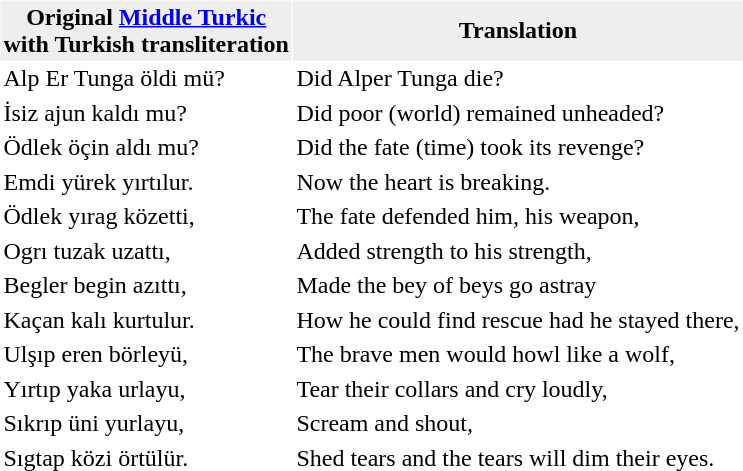<table border="0" cellpadding="2" cellspacing="1">
<tr>
<th style="background:#eee;">Original <a href='#'>Middle Turkic</a><br>with Turkish transliteration</th>
<th style="background:#eee;">Translation</th>
</tr>
<tr e&771>
<td>Alp Er Tunga öldi mü?</td>
<td>Did Alper Tunga die?</td>
</tr>
<tr>
<td>İsiz ajun kaldı mu?</td>
<td>Did poor (world) remained unheaded?</td>
</tr>
<tr>
<td>Ödlek öçin aldı mu?</td>
<td>Did the fate (time) took its revenge?</td>
</tr>
<tr>
<td>Emdi yürek yırtılur.</td>
<td>Now the heart is breaking.</td>
</tr>
<tr>
<td>Ödlek yırag közetti,</td>
<td>The fate defended him, his weapon,</td>
</tr>
<tr>
<td>Ogrı tuzak uzattı,</td>
<td>Added strength to his strength,</td>
</tr>
<tr>
<td>Begler begin azıttı,</td>
<td>Made the bey of beys go astray</td>
</tr>
<tr>
<td>Kaçan kalı kurtulur.</td>
<td>How he could find rescue had he stayed there,</td>
</tr>
<tr>
<td>Ulşıp eren börleyü,</td>
<td>The brave men would howl like a wolf,</td>
</tr>
<tr>
<td>Yırtıp yaka urlayu,</td>
<td>Tear their collars and cry loudly,</td>
</tr>
<tr>
<td>Sıkrıp üni yurlayu,</td>
<td>Scream and shout,</td>
</tr>
<tr>
<td>Sıgtap közi örtülür.</td>
<td>Shed tears and the tears will dim their eyes.</td>
</tr>
<tr>
</tr>
</table>
